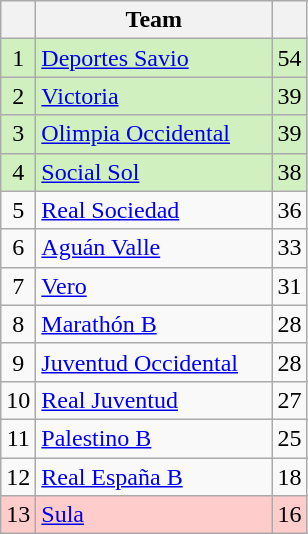<table class="wikitable">
<tr>
<th></th>
<th width=150>Team</th>
<th></th>
</tr>
<tr align=center bgcolor=D0F0C0>
<td>1</td>
<td align=left><a href='#'>Deportes Savio</a></td>
<td>54</td>
</tr>
<tr align=center bgcolor=D0F0C0>
<td>2</td>
<td align=left><a href='#'>Victoria</a></td>
<td>39</td>
</tr>
<tr align=center bgcolor=D0F0C0>
<td>3</td>
<td align=left><a href='#'>Olimpia Occidental</a></td>
<td>39</td>
</tr>
<tr align=center bgcolor=D0F0C0>
<td>4</td>
<td align=left><a href='#'>Social Sol</a></td>
<td>38</td>
</tr>
<tr align=center>
<td>5</td>
<td align=left><a href='#'>Real Sociedad</a></td>
<td>36</td>
</tr>
<tr align=center>
<td>6</td>
<td align=left><a href='#'>Aguán Valle</a></td>
<td>33</td>
</tr>
<tr align=center>
<td>7</td>
<td align=left><a href='#'>Vero</a></td>
<td>31</td>
</tr>
<tr align=center>
<td>8</td>
<td align=left><a href='#'>Marathón B</a></td>
<td>28</td>
</tr>
<tr align=center>
<td>9</td>
<td align=left><a href='#'>Juventud Occidental</a></td>
<td>28</td>
</tr>
<tr align=center>
<td>10</td>
<td align=left><a href='#'>Real Juventud</a></td>
<td>27</td>
</tr>
<tr align=center>
<td>11</td>
<td align=left><a href='#'>Palestino B</a></td>
<td>25</td>
</tr>
<tr align=center>
<td>12</td>
<td align=left><a href='#'>Real España B</a></td>
<td>18</td>
</tr>
<tr align=center bgcolor=FFCCCC>
<td>13</td>
<td align=left><a href='#'>Sula</a></td>
<td>16</td>
</tr>
</table>
